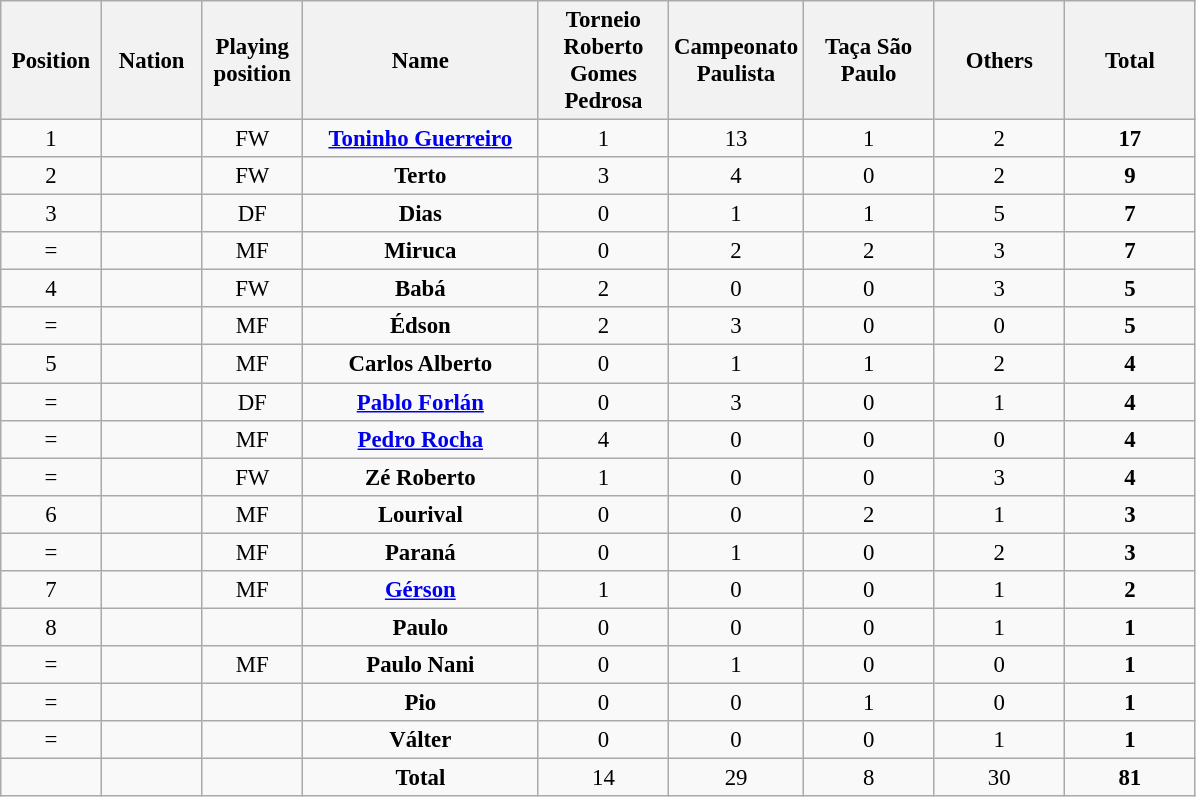<table class="wikitable" style="font-size: 95%; text-align: center;">
<tr>
<th width=60>Position</th>
<th width=60>Nation</th>
<th width=60>Playing position</th>
<th width=150>Name</th>
<th width=80>Torneio Roberto Gomes Pedrosa</th>
<th width=80>Campeonato Paulista</th>
<th width=80>Taça São Paulo</th>
<th width=80>Others</th>
<th width=80>Total</th>
</tr>
<tr>
<td>1</td>
<td></td>
<td>FW</td>
<td><strong><a href='#'>Toninho Guerreiro</a></strong></td>
<td>1</td>
<td>13</td>
<td>1</td>
<td>2</td>
<td><strong>17</strong></td>
</tr>
<tr>
<td>2</td>
<td></td>
<td>FW</td>
<td><strong>Terto</strong></td>
<td>3</td>
<td>4</td>
<td>0</td>
<td>2</td>
<td><strong>9</strong></td>
</tr>
<tr>
<td>3</td>
<td></td>
<td>DF</td>
<td><strong>Dias </strong></td>
<td>0</td>
<td>1</td>
<td>1</td>
<td>5</td>
<td><strong>7</strong></td>
</tr>
<tr>
<td>=</td>
<td></td>
<td>MF</td>
<td><strong>Miruca</strong></td>
<td>0</td>
<td>2</td>
<td>2</td>
<td>3</td>
<td><strong>7</strong></td>
</tr>
<tr>
<td>4</td>
<td></td>
<td>FW</td>
<td><strong>Babá</strong></td>
<td>2</td>
<td>0</td>
<td>0</td>
<td>3</td>
<td><strong>5</strong></td>
</tr>
<tr>
<td>=</td>
<td></td>
<td>MF</td>
<td><strong>Édson</strong></td>
<td>2</td>
<td>3</td>
<td>0</td>
<td>0</td>
<td><strong>5</strong></td>
</tr>
<tr>
<td>5</td>
<td></td>
<td>MF</td>
<td><strong>Carlos Alberto</strong></td>
<td>0</td>
<td>1</td>
<td>1</td>
<td>2</td>
<td><strong>4</strong></td>
</tr>
<tr>
<td>=</td>
<td></td>
<td>DF</td>
<td><strong><a href='#'>Pablo Forlán</a></strong></td>
<td>0</td>
<td>3</td>
<td>0</td>
<td>1</td>
<td><strong>4</strong></td>
</tr>
<tr>
<td>=</td>
<td></td>
<td>MF</td>
<td><strong><a href='#'>Pedro Rocha</a></strong></td>
<td>4</td>
<td>0</td>
<td>0</td>
<td>0</td>
<td><strong>4</strong></td>
</tr>
<tr>
<td>=</td>
<td></td>
<td>FW</td>
<td><strong>Zé Roberto</strong></td>
<td>1</td>
<td>0</td>
<td>0</td>
<td>3</td>
<td><strong>4</strong></td>
</tr>
<tr>
<td>6</td>
<td></td>
<td>MF</td>
<td><strong>Lourival</strong></td>
<td>0</td>
<td>0</td>
<td>2</td>
<td>1</td>
<td><strong>3</strong></td>
</tr>
<tr>
<td>=</td>
<td></td>
<td>MF</td>
<td><strong>Paraná</strong></td>
<td>0</td>
<td>1</td>
<td>0</td>
<td>2</td>
<td><strong>3</strong></td>
</tr>
<tr>
<td>7</td>
<td></td>
<td>MF</td>
<td><strong><a href='#'>Gérson</a></strong></td>
<td>1</td>
<td>0</td>
<td>0</td>
<td>1</td>
<td><strong>2</strong></td>
</tr>
<tr>
<td>8</td>
<td></td>
<td></td>
<td><strong>Paulo</strong></td>
<td>0</td>
<td>0</td>
<td>0</td>
<td>1</td>
<td><strong>1</strong></td>
</tr>
<tr>
<td>=</td>
<td></td>
<td>MF</td>
<td><strong>Paulo Nani</strong></td>
<td>0</td>
<td>1</td>
<td>0</td>
<td>0</td>
<td><strong>1</strong></td>
</tr>
<tr>
<td>=</td>
<td></td>
<td></td>
<td><strong>Pio</strong></td>
<td>0</td>
<td>0</td>
<td>1</td>
<td>0</td>
<td><strong>1</strong></td>
</tr>
<tr>
<td>=</td>
<td></td>
<td></td>
<td><strong>Válter</strong></td>
<td>0</td>
<td>0</td>
<td>0</td>
<td>1</td>
<td><strong>1</strong></td>
</tr>
<tr>
<td></td>
<td></td>
<td></td>
<td><strong>Total</strong></td>
<td>14</td>
<td>29</td>
<td>8</td>
<td>30</td>
<td><strong>81</strong></td>
</tr>
</table>
